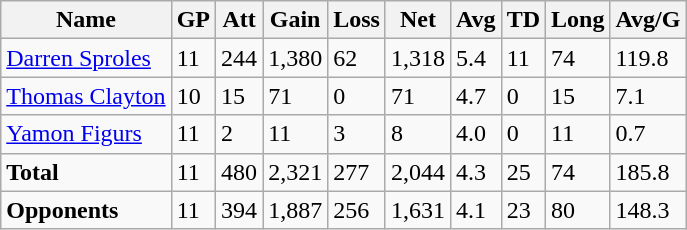<table class="wikitable" style="white-space:nowrap;">
<tr>
<th>Name</th>
<th>GP</th>
<th>Att</th>
<th>Gain</th>
<th>Loss</th>
<th>Net</th>
<th>Avg</th>
<th>TD</th>
<th>Long</th>
<th>Avg/G</th>
</tr>
<tr>
<td><a href='#'>Darren Sproles</a></td>
<td>11</td>
<td>244</td>
<td>1,380</td>
<td>62</td>
<td>1,318</td>
<td>5.4</td>
<td>11</td>
<td>74</td>
<td>119.8</td>
</tr>
<tr>
<td><a href='#'>Thomas Clayton</a></td>
<td>10</td>
<td>15</td>
<td>71</td>
<td>0</td>
<td>71</td>
<td>4.7</td>
<td>0</td>
<td>15</td>
<td>7.1</td>
</tr>
<tr>
<td><a href='#'>Yamon Figurs</a></td>
<td>11</td>
<td>2</td>
<td>11</td>
<td>3</td>
<td>8</td>
<td>4.0</td>
<td>0</td>
<td>11</td>
<td>0.7</td>
</tr>
<tr>
<td><strong>Total</strong></td>
<td>11</td>
<td>480</td>
<td>2,321</td>
<td>277</td>
<td>2,044</td>
<td>4.3</td>
<td>25</td>
<td>74</td>
<td>185.8</td>
</tr>
<tr>
<td><strong>Opponents</strong></td>
<td>11</td>
<td>394</td>
<td>1,887</td>
<td>256</td>
<td>1,631</td>
<td>4.1</td>
<td>23</td>
<td>80</td>
<td>148.3</td>
</tr>
</table>
